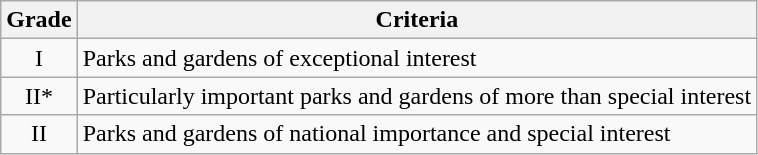<table class="wikitable">
<tr>
<th>Grade</th>
<th>Criteria</th>
</tr>
<tr>
<td align="center" >I</td>
<td>Parks and gardens of exceptional interest</td>
</tr>
<tr>
<td align="center" >II*</td>
<td>Particularly important parks and gardens of more than special interest</td>
</tr>
<tr>
<td align="center" >II</td>
<td>Parks and gardens of national importance and special interest</td>
</tr>
</table>
